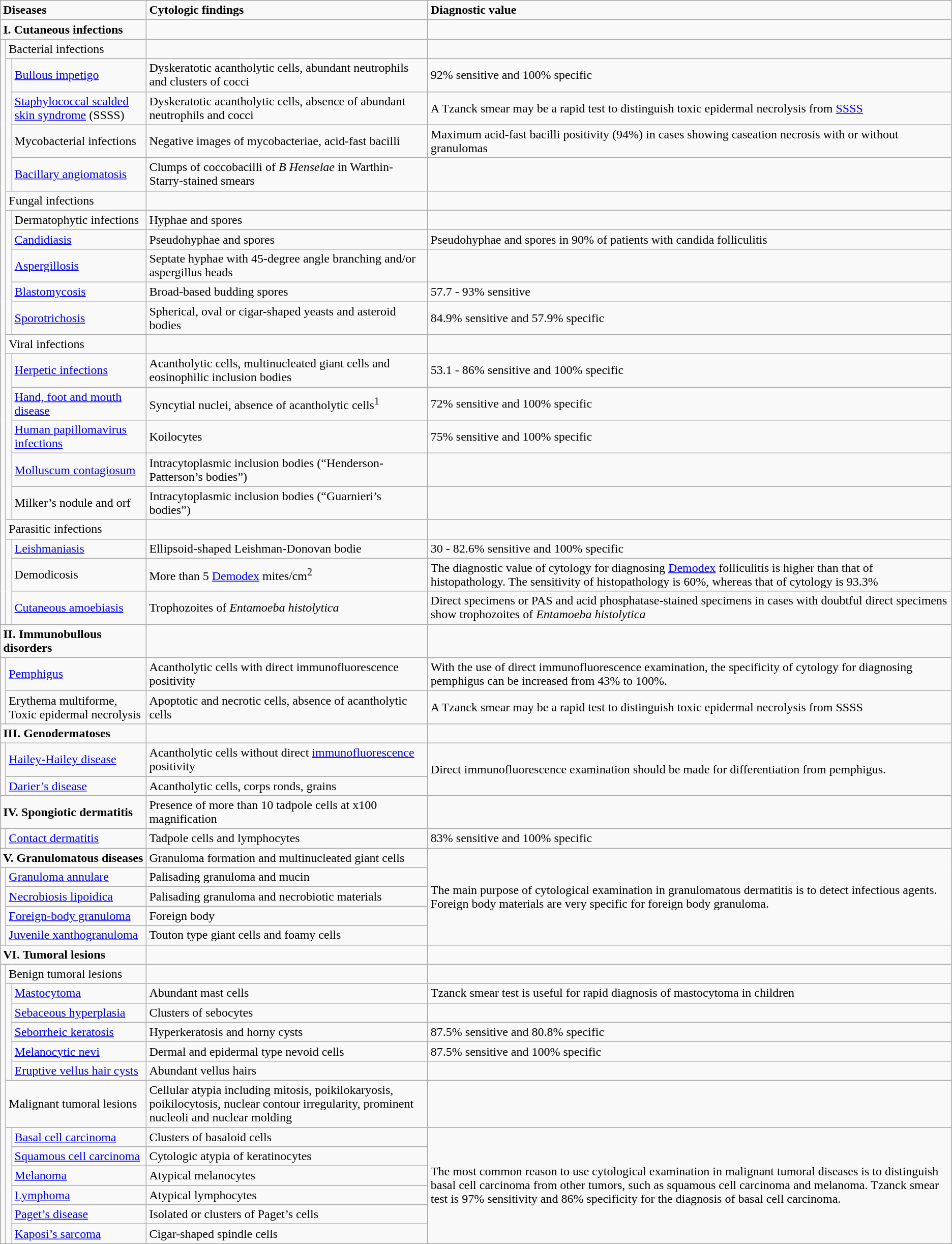<table class="wikitable">
<tr>
<td colspan="3"><strong>Diseases</strong></td>
<td><strong>Cytologic findings</strong></td>
<td><strong>Diagnostic value</strong></td>
</tr>
<tr>
<td colspan="3"><strong>I. Cutaneous  infections</strong></td>
<td></td>
<td></td>
</tr>
<tr>
<td rowspan="21"></td>
<td colspan="2">Bacterial infections</td>
<td></td>
<td></td>
</tr>
<tr>
<td rowspan="4"></td>
<td><a href='#'>Bullous impetigo</a></td>
<td>Dyskeratotic acantholytic cells, abundant neutrophils and clusters of cocci</td>
<td>92% sensitive and 100% specific</td>
</tr>
<tr>
<td><a href='#'>Staphylococcal scalded skin syndrome</a> (SSSS)</td>
<td>Dyskeratotic acantholytic cells, absence of abundant neutrophils and cocci</td>
<td>A Tzanck smear may be a rapid test to distinguish toxic epidermal necrolysis from <a href='#'>SSSS</a></td>
</tr>
<tr>
<td>Mycobacterial infections</td>
<td>Negative images of mycobacteriae, acid-fast bacilli</td>
<td>Maximum acid-fast bacilli positivity (94%) in cases showing caseation necrosis with or without granulomas</td>
</tr>
<tr>
<td><a href='#'>Bacillary angiomatosis</a></td>
<td>Clumps of coccobacilli of <em>B Henselae</em> in  Warthin-Starry-stained smears</td>
<td></td>
</tr>
<tr>
<td colspan="2">Fungal  infections</td>
<td></td>
<td></td>
</tr>
<tr>
<td rowspan="5"></td>
<td>Dermatophytic  infections</td>
<td>Hyphae and  spores</td>
<td></td>
</tr>
<tr>
<td><a href='#'>Candidiasis</a></td>
<td>Pseudohyphae  and spores</td>
<td>Pseudohyphae and spores in 90% of patients with candida folliculitis</td>
</tr>
<tr>
<td><a href='#'>Aspergillosis</a></td>
<td>Septate hyphae with 45-degree angle branching and/or aspergillus heads</td>
<td></td>
</tr>
<tr>
<td><a href='#'>Blastomycosis</a></td>
<td>Broad-based budding spores</td>
<td>57.7 - 93% sensitive</td>
</tr>
<tr>
<td><a href='#'>Sporotrichosis</a></td>
<td>Spherical, oval or cigar-shaped yeasts and asteroid bodies</td>
<td>84.9% sensitive and 57.9% specific</td>
</tr>
<tr>
<td colspan="2">Viral infections</td>
<td></td>
<td></td>
</tr>
<tr>
<td rowspan="5"></td>
<td><a href='#'>Herpetic infections</a></td>
<td>Acantholytic cells, multinucleated giant cells and eosinophilic inclusion  bodies</td>
<td>53.1 - 86% sensitive and 100% specific</td>
</tr>
<tr>
<td><a href='#'>Hand, foot and mouth disease</a></td>
<td>Syncytial nuclei, absence of acantholytic cells<sup>1</sup></td>
<td>72% sensitive and 100% specific</td>
</tr>
<tr>
<td><a href='#'>Human papillomavirus infections</a></td>
<td>Koilocytes</td>
<td>75% sensitive and 100% specific</td>
</tr>
<tr>
<td><a href='#'>Molluscum contagiosum</a></td>
<td>Intracytoplasmic inclusion bodies (“Henderson-Patterson’s bodies”)</td>
<td></td>
</tr>
<tr>
<td>Milker’s nodule and orf</td>
<td>Intracytoplasmic inclusion bodies (“Guarnieri’s bodies”)</td>
<td></td>
</tr>
<tr>
<td colspan="2">Parasitic infections</td>
<td></td>
<td></td>
</tr>
<tr>
<td rowspan="3"></td>
<td><a href='#'>Leishmaniasis</a></td>
<td>Ellipsoid-shaped Leishman-Donovan bodie</td>
<td>30 - 82.6% sensitive and 100% specific</td>
</tr>
<tr>
<td>Demodicosis</td>
<td>More than 5 <a href='#'>Demodex</a> mites/cm<sup>2</sup></td>
<td>The diagnostic value of cytology for diagnosing <a href='#'>Demodex</a> folliculitis is higher than that of histopathology. The sensitivity of histopathology is 60%, whereas that of cytology is 93.3%</td>
</tr>
<tr>
<td><a href='#'>Cutaneous amoebiasis</a></td>
<td>Trophozoites of <em>Entamoeba histolytica</em></td>
<td>Direct specimens or PAS and acid phosphatase-stained specimens in cases  with doubtful direct specimens show trophozoites of <em>Entamoeba histolytica</em></td>
</tr>
<tr>
<td colspan="3"><strong>II. Immunobullous disorders</strong></td>
<td></td>
<td></td>
</tr>
<tr>
<td rowspan="2"></td>
<td colspan="2"><a href='#'>Pemphigus</a></td>
<td>Acantholytic cells with direct immunofluorescence positivity</td>
<td>With the use of direct immunofluorescence examination, the specificity of  cytology for diagnosing pemphigus can be increased from 43% to 100%.</td>
</tr>
<tr>
<td colspan="2">Erythema  multiforme, Toxic epidermal necrolysis</td>
<td>Apoptotic and necrotic cells, absence of acantholytic cells</td>
<td>A Tzanck smear may be a rapid test to distinguish toxic epidermal necrolysis from SSSS</td>
</tr>
<tr>
<td colspan="3"><strong>III. Genodermatoses</strong></td>
<td></td>
<td></td>
</tr>
<tr>
<td rowspan="2"></td>
<td colspan="2"><a href='#'>Hailey-Hailey disease</a></td>
<td>Acantholytic cells without direct <a href='#'>immunofluorescence</a> positivity</td>
<td rowspan="2">Direct immunofluorescence examination should be made for differentiation from pemphigus.</td>
</tr>
<tr>
<td colspan="2"><a href='#'>Darier’s disease</a></td>
<td>Acantholytic cells, corps ronds, grains</td>
</tr>
<tr>
<td colspan="3"><strong>IV. Spongiotic dermatitis</strong></td>
<td>Presence of more than 10 tadpole cells at x100 magnification</td>
<td></td>
</tr>
<tr>
<td></td>
<td colspan="2"><a href='#'>Contact dermatitis</a></td>
<td>Tadpole cells and lymphocytes</td>
<td>83% sensitive and 100% specific</td>
</tr>
<tr>
<td colspan="3"><strong>V. Granulomatous diseases</strong></td>
<td>Granuloma formation and multinucleated giant cells</td>
<td rowspan="5">The main purpose of cytological examination in granulomatous dermatitis is to detect infectious agents. Foreign body materials are very specific for foreign body granuloma.</td>
</tr>
<tr>
<td rowspan="4"></td>
<td colspan="2"><a href='#'>Granuloma annulare</a></td>
<td>Palisading granuloma and mucin</td>
</tr>
<tr>
<td colspan="2"><a href='#'>Necrobiosis lipoidica</a></td>
<td>Palisading granuloma and necrobiotic materials</td>
</tr>
<tr>
<td colspan="2"><a href='#'>Foreign-body granuloma</a></td>
<td>Foreign body</td>
</tr>
<tr>
<td colspan="2"><a href='#'>Juvenile xanthogranuloma</a></td>
<td>Touton type giant cells and foamy cells</td>
</tr>
<tr>
<td colspan="3"><strong>VI. Tumoral lesions</strong></td>
<td></td>
<td></td>
</tr>
<tr>
<td rowspan="13"></td>
<td colspan="2">Benign tumoral lesions</td>
<td></td>
<td></td>
</tr>
<tr>
<td rowspan="5"></td>
<td><a href='#'>Mastocytoma</a></td>
<td>Abundant mast cells</td>
<td>Tzanck smear test is useful for rapid diagnosis of mastocytoma in children</td>
</tr>
<tr>
<td><a href='#'>Sebaceous hyperplasia</a></td>
<td>Clusters of sebocytes</td>
<td></td>
</tr>
<tr>
<td><a href='#'>Seborrheic keratosis</a></td>
<td>Hyperkeratosis and horny cysts</td>
<td>87.5% sensitive and 80.8% specific</td>
</tr>
<tr>
<td><a href='#'>Melanocytic nevi</a></td>
<td>Dermal and epidermal type nevoid cells</td>
<td>87.5% sensitive and 100% specific</td>
</tr>
<tr>
<td><a href='#'>Eruptive vellus hair cysts</a></td>
<td>Abundant vellus hairs</td>
<td></td>
</tr>
<tr>
<td colspan="2">Malignant tumoral lesions</td>
<td>Cellular atypia including mitosis, poikilokaryosis, poikilocytosis, nuclear contour irregularity, prominent nucleoli and nuclear molding</td>
<td></td>
</tr>
<tr>
<td rowspan="6"></td>
<td><a href='#'>Basal cell carcinoma</a></td>
<td>Clusters of basaloid cells</td>
<td rowspan="6">The most common reason to use cytological examination in malignant tumoral diseases is to distinguish basal cell carcinoma from other tumors, such as squamous cell carcinoma and melanoma. Tzanck smear test is 97% sensitivity and 86% specificity for the diagnosis of basal cell carcinoma.</td>
</tr>
<tr>
<td><a href='#'>Squamous cell carcinoma</a></td>
<td>Cytologic atypia of keratinocytes</td>
</tr>
<tr>
<td><a href='#'>Melanoma</a></td>
<td>Atypical melanocytes</td>
</tr>
<tr>
<td><a href='#'>Lymphoma</a></td>
<td>Atypical lymphocytes</td>
</tr>
<tr>
<td><a href='#'>Paget’s disease</a></td>
<td>Isolated or clusters of Paget’s cells</td>
</tr>
<tr>
<td><a href='#'>Kaposi’s sarcoma</a></td>
<td>Cigar-shaped spindle cells</td>
</tr>
</table>
